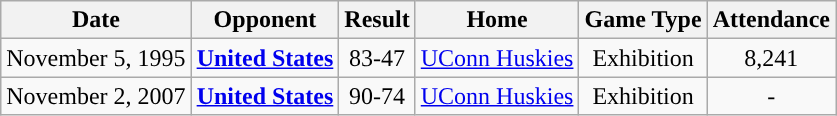<table class="wikitable">
<tr>
<th>Date</th>
<th>Opponent</th>
<th>Result</th>
<th>Home</th>
<th>Game Type</th>
<th>Attendance</th>
</tr>
<tr align=center>
<td>November 5, 1995</td>
<td><strong><a href='#'>United States</a></strong> </td>
<td>83-47</td>
<td><a href='#'>UConn Huskies</a></td>
<td>Exhibition</td>
<td>8,241 </td>
</tr>
<tr align=center>
<td>November 2, 2007</td>
<td><strong><a href='#'>United States</a></strong> </td>
<td>90-74</td>
<td><a href='#'>UConn Huskies</a></td>
<td>Exhibition</td>
<td>- </td>
</tr>
</table>
